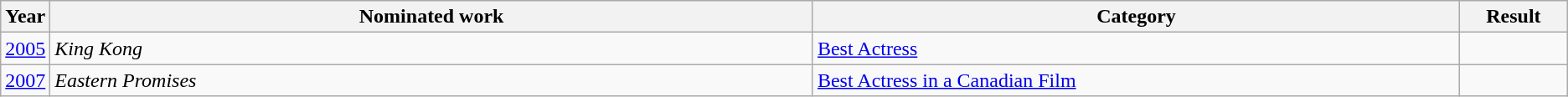<table class=wikitable>
<tr>
<th scope="col" style="width:1em;">Year</th>
<th scope="col" style="width:39em;">Nominated work</th>
<th scope="col" style="width:33em;">Category</th>
<th scope="col" style="width:5em;">Result</th>
</tr>
<tr>
<td><a href='#'>2005</a></td>
<td><em>King Kong</em></td>
<td><a href='#'>Best Actress</a></td>
<td></td>
</tr>
<tr>
<td><a href='#'>2007</a></td>
<td><em>Eastern Promises</em></td>
<td><a href='#'>Best Actress in a Canadian Film</a></td>
<td></td>
</tr>
</table>
